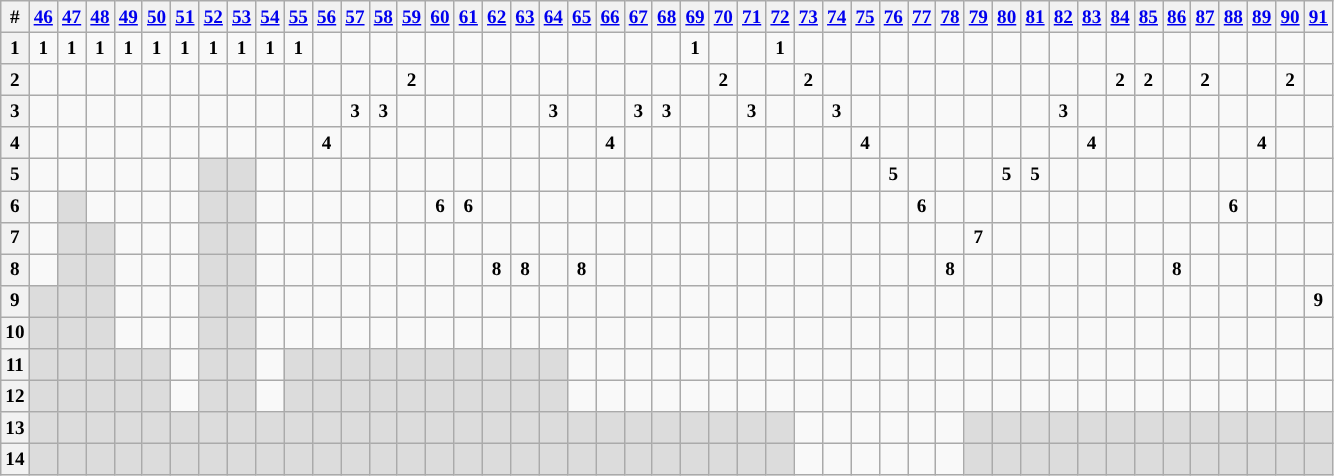<table class="wikitable" style="text-align: center; font-size:80%">
<tr>
<th>#</th>
<th><strong><a href='#'>46</a></strong></th>
<th><strong><a href='#'>47</a></strong></th>
<th><strong><a href='#'>48</a></strong></th>
<th><strong><a href='#'>49</a></strong></th>
<th><strong><a href='#'>50</a></strong></th>
<th><strong><a href='#'>51</a></strong></th>
<th><strong><a href='#'>52</a></strong></th>
<th><strong><a href='#'>53</a></strong></th>
<th><strong><a href='#'>54</a></strong></th>
<th><strong><a href='#'>55</a></strong></th>
<th><strong><a href='#'>56</a></strong></th>
<th><strong><a href='#'>57</a></strong></th>
<th><strong><a href='#'>58</a></strong></th>
<th><strong><a href='#'>59</a></strong></th>
<th><strong><a href='#'>60</a></strong></th>
<th><strong><a href='#'>61</a></strong></th>
<th><strong><a href='#'>62</a></strong></th>
<th><strong><a href='#'>63</a></strong></th>
<th><strong><a href='#'>64</a></strong></th>
<th><strong><a href='#'>65</a></strong></th>
<th><strong><a href='#'>66</a></strong></th>
<th><strong><a href='#'>67</a></strong></th>
<th><strong><a href='#'>68</a></strong></th>
<th><strong><a href='#'>69</a></strong></th>
<th><strong><a href='#'>70</a></strong></th>
<th><strong><a href='#'>71</a></strong></th>
<th><strong><a href='#'>72</a></strong></th>
<th><strong><a href='#'>73</a></strong></th>
<th><strong><a href='#'>74</a></strong></th>
<th><strong><a href='#'>75</a></strong></th>
<th><strong><a href='#'>76</a></strong></th>
<th><strong><a href='#'>77</a></strong></th>
<th><strong><a href='#'>78</a></strong></th>
<th><strong><a href='#'>79</a></strong></th>
<th><strong><a href='#'>80</a></strong></th>
<th><strong><a href='#'>81</a></strong></th>
<th><strong><a href='#'>82</a></strong></th>
<th><strong><a href='#'>83</a></strong></th>
<th><strong><a href='#'>84</a></strong></th>
<th><strong><a href='#'>85</a></strong></th>
<th><strong><a href='#'>86</a></strong></th>
<th><strong><a href='#'>87</a></strong></th>
<th><strong><a href='#'>88</a></strong></th>
<th><strong><a href='#'>89</a></strong></th>
<th><strong><a href='#'>90</a></strong></th>
<th><strong><a href='#'>91</a></strong></th>
</tr>
<tr>
<th>1</th>
<td><span><strong>1</strong></span></td>
<td><span><strong>1</strong></span></td>
<td><span><strong>1</strong></span></td>
<td><span><strong>1</strong></span></td>
<td><span><strong>1</strong></span></td>
<td><span><strong>1</strong></span></td>
<td><span><strong>1</strong></span></td>
<td><span><strong>1</strong></span></td>
<td><span><strong>1</strong></span></td>
<td><span><strong>1</strong></span></td>
<td></td>
<td></td>
<td></td>
<td></td>
<td></td>
<td></td>
<td></td>
<td></td>
<td></td>
<td></td>
<td></td>
<td></td>
<td></td>
<td><span><strong>1</strong></span></td>
<td></td>
<td></td>
<td><span><strong>1</strong></span></td>
<td></td>
<td></td>
<td></td>
<td></td>
<td></td>
<td></td>
<td></td>
<td></td>
<td></td>
<td></td>
<td></td>
<td></td>
<td></td>
<td></td>
<td></td>
<td></td>
<td></td>
<td></td>
<td></td>
</tr>
<tr>
<th>2</th>
<td></td>
<td></td>
<td></td>
<td></td>
<td></td>
<td></td>
<td></td>
<td></td>
<td></td>
<td></td>
<td></td>
<td></td>
<td></td>
<td><span><strong>2</strong></span></td>
<td></td>
<td></td>
<td></td>
<td></td>
<td></td>
<td></td>
<td></td>
<td></td>
<td></td>
<td></td>
<td><span><strong>2</strong></span></td>
<td></td>
<td></td>
<td><span><strong>2</strong></span></td>
<td></td>
<td></td>
<td></td>
<td></td>
<td></td>
<td></td>
<td></td>
<td></td>
<td></td>
<td></td>
<td><span><strong>2</strong></span></td>
<td><span><strong>2</strong></span></td>
<td></td>
<td><span><strong>2</strong></span></td>
<td></td>
<td></td>
<td><span><strong>2</strong></span></td>
<td></td>
</tr>
<tr>
<th>3</th>
<td></td>
<td></td>
<td></td>
<td></td>
<td></td>
<td></td>
<td></td>
<td></td>
<td></td>
<td></td>
<td></td>
<td><span><strong>3</strong></span></td>
<td><span><strong>3</strong></span></td>
<td></td>
<td></td>
<td></td>
<td></td>
<td></td>
<td><span><strong>3</strong></span></td>
<td></td>
<td></td>
<td><span><strong>3</strong></span></td>
<td><span><strong>3</strong></span></td>
<td></td>
<td></td>
<td><span><strong>3</strong></span></td>
<td></td>
<td></td>
<td><span><strong>3</strong></span></td>
<td></td>
<td></td>
<td></td>
<td></td>
<td></td>
<td></td>
<td></td>
<td><span><strong>3</strong></span></td>
<td></td>
<td></td>
<td></td>
<td></td>
<td></td>
<td></td>
<td></td>
<td></td>
<td></td>
</tr>
<tr>
<th>4</th>
<td></td>
<td></td>
<td></td>
<td></td>
<td></td>
<td></td>
<td></td>
<td></td>
<td></td>
<td></td>
<td><span><strong>4</strong></span></td>
<td></td>
<td></td>
<td></td>
<td></td>
<td></td>
<td></td>
<td></td>
<td></td>
<td></td>
<td><span><strong>4</strong></span></td>
<td></td>
<td></td>
<td></td>
<td></td>
<td></td>
<td></td>
<td></td>
<td></td>
<td><span><strong>4</strong></span></td>
<td></td>
<td></td>
<td></td>
<td></td>
<td></td>
<td></td>
<td></td>
<td><span><strong>4</strong></span></td>
<td></td>
<td></td>
<td></td>
<td></td>
<td></td>
<td><span><strong>4</strong></span></td>
<td></td>
<td></td>
</tr>
<tr>
<th>5</th>
<td></td>
<td></td>
<td></td>
<td></td>
<td></td>
<td></td>
<td style="background:#dcdcdc"></td>
<td style="background:#dcdcdc"></td>
<td></td>
<td></td>
<td></td>
<td></td>
<td></td>
<td></td>
<td></td>
<td></td>
<td></td>
<td></td>
<td></td>
<td></td>
<td></td>
<td></td>
<td></td>
<td></td>
<td></td>
<td></td>
<td></td>
<td></td>
<td></td>
<td></td>
<td><span><strong>5</strong></span></td>
<td></td>
<td></td>
<td></td>
<td><span><strong>5</strong></span></td>
<td><span><strong>5</strong></span></td>
<td></td>
<td></td>
<td></td>
<td></td>
<td></td>
<td></td>
<td></td>
<td></td>
<td></td>
<td></td>
</tr>
<tr>
<th>6</th>
<td></td>
<td style="background:#dcdcdc"></td>
<td></td>
<td></td>
<td></td>
<td></td>
<td style="background:#dcdcdc"></td>
<td style="background:#dcdcdc"></td>
<td></td>
<td></td>
<td></td>
<td></td>
<td></td>
<td></td>
<td><span><strong>6</strong></span></td>
<td><span><strong>6</strong></span></td>
<td></td>
<td></td>
<td></td>
<td></td>
<td></td>
<td></td>
<td></td>
<td></td>
<td></td>
<td></td>
<td></td>
<td></td>
<td></td>
<td></td>
<td></td>
<td><span><strong>6</strong></span></td>
<td></td>
<td></td>
<td></td>
<td></td>
<td></td>
<td></td>
<td></td>
<td></td>
<td></td>
<td></td>
<td><span><strong>6</strong></span></td>
<td></td>
<td></td>
<td></td>
</tr>
<tr>
<th>7</th>
<td></td>
<td style="background:#dcdcdc"></td>
<td style="background:#dcdcdc"></td>
<td></td>
<td></td>
<td></td>
<td style="background:#dcdcdc"></td>
<td style="background:#dcdcdc"></td>
<td></td>
<td></td>
<td></td>
<td></td>
<td></td>
<td></td>
<td></td>
<td></td>
<td></td>
<td></td>
<td></td>
<td></td>
<td></td>
<td></td>
<td></td>
<td></td>
<td></td>
<td></td>
<td></td>
<td></td>
<td></td>
<td></td>
<td></td>
<td></td>
<td></td>
<td><span><strong>7</strong></span></td>
<td></td>
<td></td>
<td></td>
<td></td>
<td></td>
<td></td>
<td></td>
<td></td>
<td></td>
<td></td>
<td></td>
<td></td>
</tr>
<tr>
<th>8</th>
<td></td>
<td style="background:#dcdcdc"></td>
<td style="background:#dcdcdc"></td>
<td></td>
<td></td>
<td></td>
<td style="background:#dcdcdc"></td>
<td style="background:#dcdcdc"></td>
<td></td>
<td></td>
<td></td>
<td></td>
<td></td>
<td></td>
<td></td>
<td></td>
<td><span><strong>8</strong></span></td>
<td><span><strong>8</strong></span></td>
<td></td>
<td><span><strong>8</strong></span></td>
<td></td>
<td></td>
<td></td>
<td></td>
<td></td>
<td></td>
<td></td>
<td></td>
<td></td>
<td></td>
<td></td>
<td></td>
<td><span><strong>8</strong></span></td>
<td></td>
<td></td>
<td></td>
<td></td>
<td></td>
<td></td>
<td></td>
<td><span><strong>8</strong></span></td>
<td></td>
<td></td>
<td></td>
<td></td>
<td></td>
</tr>
<tr>
<th>9</th>
<td style="background:#dcdcdc"></td>
<td style="background:#dcdcdc"></td>
<td style="background:#dcdcdc"></td>
<td></td>
<td></td>
<td></td>
<td style="background:#dcdcdc"></td>
<td style="background:#dcdcdc"></td>
<td></td>
<td></td>
<td></td>
<td></td>
<td></td>
<td></td>
<td></td>
<td></td>
<td></td>
<td></td>
<td></td>
<td></td>
<td></td>
<td></td>
<td></td>
<td></td>
<td></td>
<td></td>
<td></td>
<td></td>
<td></td>
<td></td>
<td></td>
<td></td>
<td></td>
<td></td>
<td></td>
<td></td>
<td></td>
<td></td>
<td></td>
<td></td>
<td></td>
<td></td>
<td></td>
<td></td>
<td></td>
<td><span><strong>9</strong></span></td>
</tr>
<tr>
<th>10</th>
<td style="background:#dcdcdc"></td>
<td style="background:#dcdcdc"></td>
<td style="background:#dcdcdc"></td>
<td></td>
<td></td>
<td></td>
<td style="background:#dcdcdc"></td>
<td style="background:#dcdcdc"></td>
<td></td>
<td></td>
<td></td>
<td></td>
<td></td>
<td></td>
<td></td>
<td></td>
<td></td>
<td></td>
<td></td>
<td></td>
<td></td>
<td></td>
<td></td>
<td></td>
<td></td>
<td></td>
<td></td>
<td></td>
<td></td>
<td></td>
<td></td>
<td></td>
<td></td>
<td></td>
<td></td>
<td></td>
<td></td>
<td></td>
<td></td>
<td></td>
<td></td>
<td></td>
<td></td>
<td></td>
<td></td>
<td></td>
</tr>
<tr>
<th>11</th>
<td style="background:#dcdcdc"></td>
<td style="background:#dcdcdc"></td>
<td style="background:#dcdcdc"></td>
<td style="background:#dcdcdc"></td>
<td style="background:#dcdcdc"></td>
<td></td>
<td style="background:#dcdcdc"></td>
<td style="background:#dcdcdc"></td>
<td></td>
<td style="background:#dcdcdc"></td>
<td style="background:#dcdcdc"></td>
<td style="background:#dcdcdc"></td>
<td style="background:#dcdcdc"></td>
<td style="background:#dcdcdc"></td>
<td style="background:#dcdcdc"></td>
<td style="background:#dcdcdc"></td>
<td style="background:#dcdcdc"></td>
<td style="background:#dcdcdc"></td>
<td style="background:#dcdcdc"></td>
<td></td>
<td></td>
<td></td>
<td></td>
<td></td>
<td></td>
<td></td>
<td></td>
<td></td>
<td></td>
<td></td>
<td></td>
<td></td>
<td></td>
<td></td>
<td></td>
<td></td>
<td></td>
<td></td>
<td></td>
<td></td>
<td></td>
<td></td>
<td></td>
<td></td>
<td></td>
<td></td>
</tr>
<tr>
<th>12</th>
<td style="background:#dcdcdc"></td>
<td style="background:#dcdcdc"></td>
<td style="background:#dcdcdc"></td>
<td style="background:#dcdcdc"></td>
<td style="background:#dcdcdc"></td>
<td></td>
<td style="background:#dcdcdc"></td>
<td style="background:#dcdcdc"></td>
<td></td>
<td style="background:#dcdcdc"></td>
<td style="background:#dcdcdc"></td>
<td style="background:#dcdcdc"></td>
<td style="background:#dcdcdc"></td>
<td style="background:#dcdcdc"></td>
<td style="background:#dcdcdc"></td>
<td style="background:#dcdcdc"></td>
<td style="background:#dcdcdc"></td>
<td style="background:#dcdcdc"></td>
<td style="background:#dcdcdc"></td>
<td></td>
<td></td>
<td></td>
<td></td>
<td></td>
<td></td>
<td></td>
<td></td>
<td></td>
<td></td>
<td></td>
<td></td>
<td></td>
<td></td>
<td></td>
<td></td>
<td></td>
<td></td>
<td></td>
<td></td>
<td></td>
<td></td>
<td></td>
<td></td>
<td></td>
<td></td>
<td></td>
</tr>
<tr>
<th>13</th>
<td style="background:#dcdcdc"></td>
<td style="background:#dcdcdc"></td>
<td style="background:#dcdcdc"></td>
<td style="background:#dcdcdc"></td>
<td style="background:#dcdcdc"></td>
<td style="background:#dcdcdc"></td>
<td style="background:#dcdcdc"></td>
<td style="background:#dcdcdc"></td>
<td style="background:#dcdcdc"></td>
<td style="background:#dcdcdc"></td>
<td style="background:#dcdcdc"></td>
<td style="background:#dcdcdc"></td>
<td style="background:#dcdcdc"></td>
<td style="background:#dcdcdc"></td>
<td style="background:#dcdcdc"></td>
<td style="background:#dcdcdc"></td>
<td style="background:#dcdcdc"></td>
<td style="background:#dcdcdc"></td>
<td style="background:#dcdcdc"></td>
<td style="background:#dcdcdc"></td>
<td style="background:#dcdcdc"></td>
<td style="background:#dcdcdc"></td>
<td style="background:#dcdcdc"></td>
<td style="background:#dcdcdc"></td>
<td style="background:#dcdcdc"></td>
<td style="background:#dcdcdc"></td>
<td style="background:#dcdcdc"></td>
<td></td>
<td></td>
<td></td>
<td></td>
<td></td>
<td></td>
<td style="background:#dcdcdc"></td>
<td style="background:#dcdcdc"></td>
<td style="background:#dcdcdc"></td>
<td style="background:#dcdcdc"></td>
<td style="background:#dcdcdc"></td>
<td style="background:#dcdcdc"></td>
<td style="background:#dcdcdc"></td>
<td style="background:#dcdcdc"></td>
<td style="background:#dcdcdc"></td>
<td style="background:#dcdcdc"></td>
<td style="background:#dcdcdc"></td>
<td style="background:#dcdcdc"></td>
<td style="background:#dcdcdc"></td>
</tr>
<tr>
<th>14</th>
<td style="background:#dcdcdc"></td>
<td style="background:#dcdcdc"></td>
<td style="background:#dcdcdc"></td>
<td style="background:#dcdcdc"></td>
<td style="background:#dcdcdc"></td>
<td style="background:#dcdcdc"></td>
<td style="background:#dcdcdc"></td>
<td style="background:#dcdcdc"></td>
<td style="background:#dcdcdc"></td>
<td style="background:#dcdcdc"></td>
<td style="background:#dcdcdc"></td>
<td style="background:#dcdcdc"></td>
<td style="background:#dcdcdc"></td>
<td style="background:#dcdcdc"></td>
<td style="background:#dcdcdc"></td>
<td style="background:#dcdcdc"></td>
<td style="background:#dcdcdc"></td>
<td style="background:#dcdcdc"></td>
<td style="background:#dcdcdc"></td>
<td style="background:#dcdcdc"></td>
<td style="background:#dcdcdc"></td>
<td style="background:#dcdcdc"></td>
<td style="background:#dcdcdc"></td>
<td style="background:#dcdcdc"></td>
<td style="background:#dcdcdc"></td>
<td style="background:#dcdcdc"></td>
<td style="background:#dcdcdc"></td>
<td></td>
<td></td>
<td></td>
<td></td>
<td></td>
<td></td>
<td style="background:#dcdcdc"></td>
<td style="background:#dcdcdc"></td>
<td style="background:#dcdcdc"></td>
<td style="background:#dcdcdc"></td>
<td style="background:#dcdcdc"></td>
<td style="background:#dcdcdc"></td>
<td style="background:#dcdcdc"></td>
<td style="background:#dcdcdc"></td>
<td style="background:#dcdcdc"></td>
<td style="background:#dcdcdc"></td>
<td style="background:#dcdcdc"></td>
<td style="background:#dcdcdc"></td>
<td style="background:#dcdcdc"></td>
</tr>
</table>
